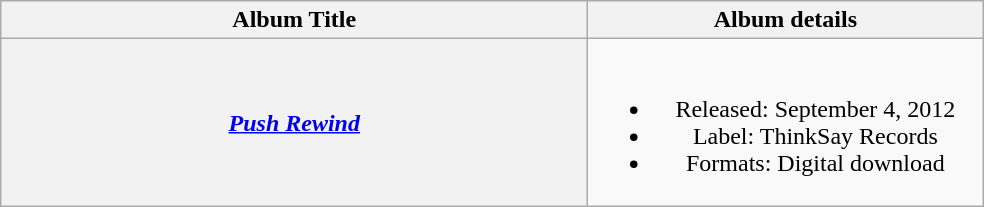<table class="wikitable plainrowheaders" style="text-align:center;" border="1">
<tr>
<th scope="col" style="width:24em;">Album Title</th>
<th scope="col" style="width:16em;">Album details</th>
</tr>
<tr>
<th scope="row"><em><a href='#'>Push Rewind</a></em></th>
<td><br><ul><li>Released: September 4, 2012</li><li>Label: ThinkSay Records</li><li>Formats: Digital download</li></ul></td>
</tr>
</table>
